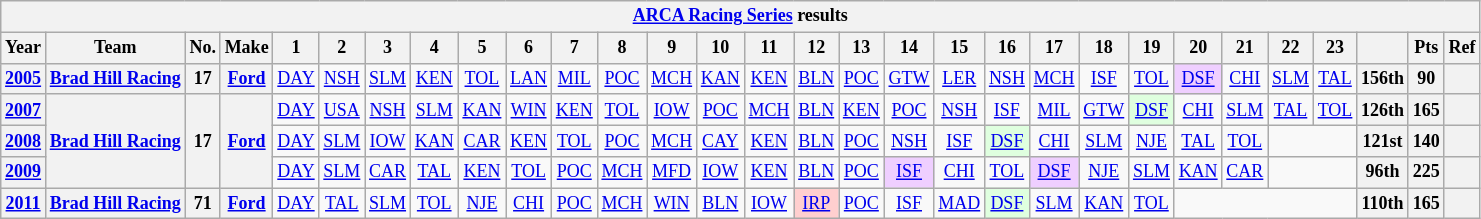<table class="wikitable" style="text-align:center; font-size:75%">
<tr>
<th colspan=47><a href='#'>ARCA Racing Series</a> results</th>
</tr>
<tr>
<th>Year</th>
<th>Team</th>
<th>No.</th>
<th>Make</th>
<th>1</th>
<th>2</th>
<th>3</th>
<th>4</th>
<th>5</th>
<th>6</th>
<th>7</th>
<th>8</th>
<th>9</th>
<th>10</th>
<th>11</th>
<th>12</th>
<th>13</th>
<th>14</th>
<th>15</th>
<th>16</th>
<th>17</th>
<th>18</th>
<th>19</th>
<th>20</th>
<th>21</th>
<th>22</th>
<th>23</th>
<th></th>
<th>Pts</th>
<th>Ref</th>
</tr>
<tr>
<th><a href='#'>2005</a></th>
<th><a href='#'>Brad Hill Racing</a></th>
<th>17</th>
<th><a href='#'>Ford</a></th>
<td><a href='#'>DAY</a></td>
<td><a href='#'>NSH</a></td>
<td><a href='#'>SLM</a></td>
<td><a href='#'>KEN</a></td>
<td><a href='#'>TOL</a></td>
<td><a href='#'>LAN</a></td>
<td><a href='#'>MIL</a></td>
<td><a href='#'>POC</a></td>
<td><a href='#'>MCH</a></td>
<td><a href='#'>KAN</a></td>
<td><a href='#'>KEN</a></td>
<td><a href='#'>BLN</a></td>
<td><a href='#'>POC</a></td>
<td><a href='#'>GTW</a></td>
<td><a href='#'>LER</a></td>
<td><a href='#'>NSH</a></td>
<td><a href='#'>MCH</a></td>
<td><a href='#'>ISF</a></td>
<td><a href='#'>TOL</a></td>
<td style="background:#EFCFFF;"><a href='#'>DSF</a><br></td>
<td><a href='#'>CHI</a></td>
<td><a href='#'>SLM</a></td>
<td><a href='#'>TAL</a></td>
<th>156th</th>
<th>90</th>
<th></th>
</tr>
<tr>
<th><a href='#'>2007</a></th>
<th rowspan=3><a href='#'>Brad Hill Racing</a></th>
<th rowspan=3>17</th>
<th rowspan=3><a href='#'>Ford</a></th>
<td><a href='#'>DAY</a></td>
<td><a href='#'>USA</a></td>
<td><a href='#'>NSH</a></td>
<td><a href='#'>SLM</a></td>
<td><a href='#'>KAN</a></td>
<td><a href='#'>WIN</a></td>
<td><a href='#'>KEN</a></td>
<td><a href='#'>TOL</a></td>
<td><a href='#'>IOW</a></td>
<td><a href='#'>POC</a></td>
<td><a href='#'>MCH</a></td>
<td><a href='#'>BLN</a></td>
<td><a href='#'>KEN</a></td>
<td><a href='#'>POC</a></td>
<td><a href='#'>NSH</a></td>
<td><a href='#'>ISF</a></td>
<td><a href='#'>MIL</a></td>
<td><a href='#'>GTW</a></td>
<td style="background:#DFFFDF;"><a href='#'>DSF</a><br></td>
<td><a href='#'>CHI</a></td>
<td><a href='#'>SLM</a></td>
<td><a href='#'>TAL</a></td>
<td><a href='#'>TOL</a></td>
<th>126th</th>
<th>165</th>
<th></th>
</tr>
<tr>
<th><a href='#'>2008</a></th>
<td><a href='#'>DAY</a></td>
<td><a href='#'>SLM</a></td>
<td><a href='#'>IOW</a></td>
<td><a href='#'>KAN</a></td>
<td><a href='#'>CAR</a></td>
<td><a href='#'>KEN</a></td>
<td><a href='#'>TOL</a></td>
<td><a href='#'>POC</a></td>
<td><a href='#'>MCH</a></td>
<td><a href='#'>CAY</a></td>
<td><a href='#'>KEN</a></td>
<td><a href='#'>BLN</a></td>
<td><a href='#'>POC</a></td>
<td><a href='#'>NSH</a></td>
<td><a href='#'>ISF</a></td>
<td style="background:#DFFFDF;"><a href='#'>DSF</a><br></td>
<td><a href='#'>CHI</a></td>
<td><a href='#'>SLM</a></td>
<td><a href='#'>NJE</a></td>
<td><a href='#'>TAL</a></td>
<td><a href='#'>TOL</a></td>
<td colspan=2></td>
<th>121st</th>
<th>140</th>
<th></th>
</tr>
<tr>
<th><a href='#'>2009</a></th>
<td><a href='#'>DAY</a></td>
<td><a href='#'>SLM</a></td>
<td><a href='#'>CAR</a></td>
<td><a href='#'>TAL</a></td>
<td><a href='#'>KEN</a></td>
<td><a href='#'>TOL</a></td>
<td><a href='#'>POC</a></td>
<td><a href='#'>MCH</a></td>
<td><a href='#'>MFD</a></td>
<td><a href='#'>IOW</a></td>
<td><a href='#'>KEN</a></td>
<td><a href='#'>BLN</a></td>
<td><a href='#'>POC</a></td>
<td style="background:#EFCFFF;"><a href='#'>ISF</a><br></td>
<td><a href='#'>CHI</a></td>
<td><a href='#'>TOL</a></td>
<td style="background:#EFCFFF;"><a href='#'>DSF</a><br></td>
<td><a href='#'>NJE</a></td>
<td><a href='#'>SLM</a></td>
<td><a href='#'>KAN</a></td>
<td><a href='#'>CAR</a></td>
<td colspan=2></td>
<th>96th</th>
<th>225</th>
<th></th>
</tr>
<tr>
<th><a href='#'>2011</a></th>
<th><a href='#'>Brad Hill Racing</a></th>
<th>71</th>
<th><a href='#'>Ford</a></th>
<td><a href='#'>DAY</a></td>
<td><a href='#'>TAL</a></td>
<td><a href='#'>SLM</a></td>
<td><a href='#'>TOL</a></td>
<td><a href='#'>NJE</a></td>
<td><a href='#'>CHI</a></td>
<td><a href='#'>POC</a></td>
<td><a href='#'>MCH</a></td>
<td><a href='#'>WIN</a></td>
<td><a href='#'>BLN</a></td>
<td><a href='#'>IOW</a></td>
<td style="background:#FFCFCF;"><a href='#'>IRP</a><br></td>
<td><a href='#'>POC</a></td>
<td><a href='#'>ISF</a></td>
<td><a href='#'>MAD</a></td>
<td style="background:#DFFFDF;"><a href='#'>DSF</a><br></td>
<td><a href='#'>SLM</a></td>
<td><a href='#'>KAN</a></td>
<td><a href='#'>TOL</a></td>
<td colspan=4></td>
<th>110th</th>
<th>165</th>
<th></th>
</tr>
</table>
